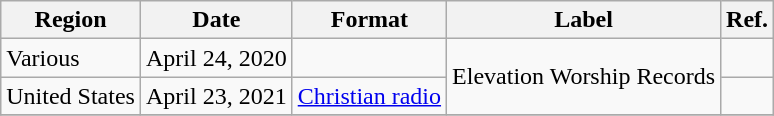<table class="wikitable plainrowheaders">
<tr>
<th scope="col">Region</th>
<th scope="col">Date</th>
<th scope="col">Format</th>
<th scope="col">Label</th>
<th scope="col">Ref.</th>
</tr>
<tr>
<td>Various</td>
<td>April 24, 2020</td>
<td></td>
<td rowspan="2">Elevation Worship Records</td>
<td></td>
</tr>
<tr>
<td>United States</td>
<td>April 23, 2021</td>
<td><a href='#'>Christian radio</a></td>
<td></td>
</tr>
<tr>
</tr>
</table>
